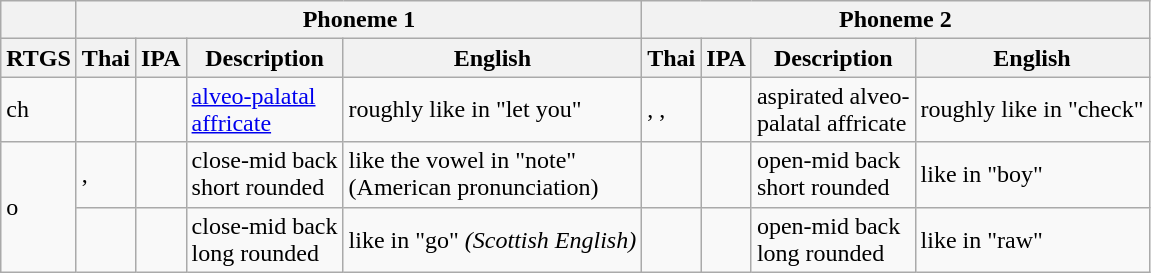<table class="wikitable">
<tr>
<th> </th>
<th colspan="4">Phoneme 1</th>
<th colspan="4">Phoneme 2</th>
</tr>
<tr>
<th>RTGS</th>
<th>Thai</th>
<th>IPA</th>
<th>Description</th>
<th>English</th>
<th>Thai</th>
<th>IPA</th>
<th>Description</th>
<th>English</th>
</tr>
<tr>
<td>ch</td>
<td></td>
<td></td>
<td><a href='#'>alveo-palatal<br>affricate</a></td>
<td>roughly like  in "let you"<br></td>
<td>, , </td>
<td></td>
<td>aspirated alveo-<br>palatal affricate</td>
<td>roughly like  in "check"</td>
</tr>
<tr>
<td rowspan="2">o</td>
<td>, </td>
<td></td>
<td>close-mid back<br>short rounded</td>
<td>like the vowel in "note" <br>(American pronunciation)</td>
<td></td>
<td></td>
<td>open-mid back<br>short rounded</td>
<td>like  in "boy"</td>
</tr>
<tr>
<td></td>
<td></td>
<td>close-mid back<br>long rounded</td>
<td>like  in "go" <em>(Scottish English)</em></td>
<td></td>
<td></td>
<td>open-mid back<br>long rounded</td>
<td>like  in "raw"</td>
</tr>
</table>
